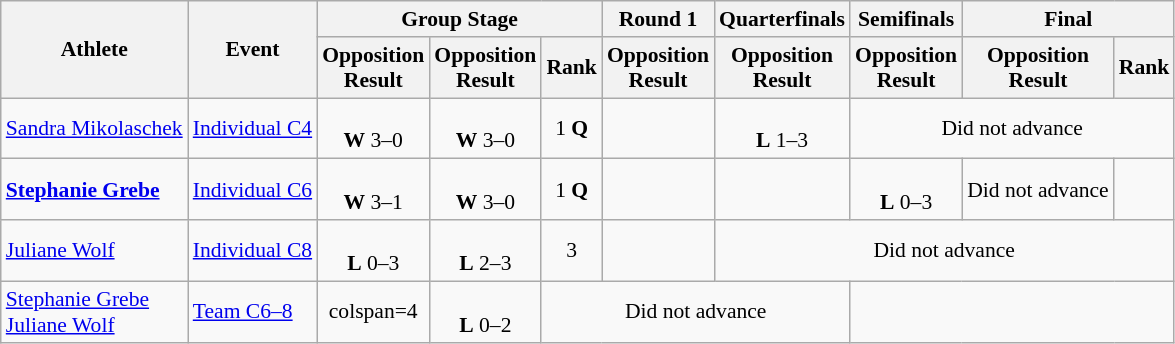<table class=wikitable style="font-size:90%">
<tr>
<th rowspan="2">Athlete</th>
<th rowspan="2">Event</th>
<th colspan="3">Group Stage</th>
<th>Round 1</th>
<th>Quarterfinals</th>
<th>Semifinals</th>
<th colspan="2">Final</th>
</tr>
<tr>
<th>Opposition<br>Result</th>
<th>Opposition<br>Result</th>
<th>Rank</th>
<th>Opposition<br>Result</th>
<th>Opposition<br>Result</th>
<th>Opposition<br>Result</th>
<th>Opposition<br>Result</th>
<th>Rank</th>
</tr>
<tr align=center>
<td align=left><a href='#'>Sandra Mikolaschek</a></td>
<td align=left><a href='#'>Individual C4</a></td>
<td><br><strong>W</strong> 3–0</td>
<td><br><strong>W</strong> 3–0</td>
<td>1 <strong>Q</strong></td>
<td></td>
<td><br><strong>L</strong> 1–3</td>
<td colspan=3>Did not advance</td>
</tr>
<tr align=center>
<td align=left><strong><a href='#'>Stephanie Grebe</a></strong></td>
<td align=left><a href='#'>Individual C6</a></td>
<td><br><strong>W</strong> 3–1</td>
<td><br><strong>W</strong> 3–0</td>
<td>1 <strong>Q</strong></td>
<td></td>
<td></td>
<td><br><strong>L</strong> 0–3</td>
<td>Did not advance</td>
<td></td>
</tr>
<tr align=center>
<td align=left><a href='#'>Juliane Wolf</a></td>
<td align=left><a href='#'>Individual C8</a></td>
<td><br><strong>L</strong> 0–3</td>
<td><br><strong>L</strong> 2–3</td>
<td>3</td>
<td></td>
<td colspan=4>Did not advance</td>
</tr>
<tr align=center>
<td align=left><a href='#'>Stephanie Grebe</a><br><a href='#'>Juliane Wolf</a></td>
<td align=left><a href='#'>Team C6–8</a></td>
<td>colspan=4</td>
<td><br><strong>L</strong> 0–2</td>
<td colspan=3>Did not advance</td>
</tr>
</table>
